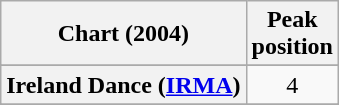<table class="wikitable sortable plainrowheaders" style="text-align:center">
<tr>
<th scope="col">Chart (2004)</th>
<th scope="col">Peak<br>position</th>
</tr>
<tr>
</tr>
<tr>
<th scope="row">Ireland Dance (<a href='#'>IRMA</a>)</th>
<td>4</td>
</tr>
<tr>
</tr>
<tr>
</tr>
<tr>
</tr>
</table>
